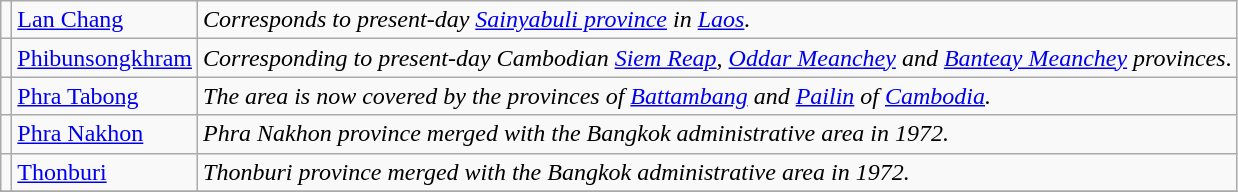<table class="wikitable">
<tr>
<td></td>
<td><a href='#'>Lan Chang</a><br></td>
<td><em>Corresponds to present-day <a href='#'>Sainyabuli province</a> in <a href='#'>Laos</a>.</em></td>
</tr>
<tr>
<td></td>
<td><a href='#'>Phibunsongkhram</a><br></td>
<td><em>Corresponding to present-day Cambodian <a href='#'>Siem Reap</a>, <a href='#'>Oddar Meanchey</a> and <a href='#'>Banteay Meanchey</a> provinces</em>.</td>
</tr>
<tr>
<td></td>
<td><a href='#'>Phra Tabong</a><br></td>
<td><em>The area is now covered by the provinces of <a href='#'>Battambang</a> and <a href='#'>Pailin</a> of <a href='#'>Cambodia</a>.</em></td>
</tr>
<tr>
<td></td>
<td><a href='#'>Phra Nakhon</a><br></td>
<td><em>Phra Nakhon province merged with the Bangkok administrative area in 1972.</em></td>
</tr>
<tr>
<td></td>
<td><a href='#'>Thonburi</a><br></td>
<td><em>Thonburi province merged with the Bangkok administrative area in 1972.</em></td>
</tr>
<tr>
</tr>
</table>
